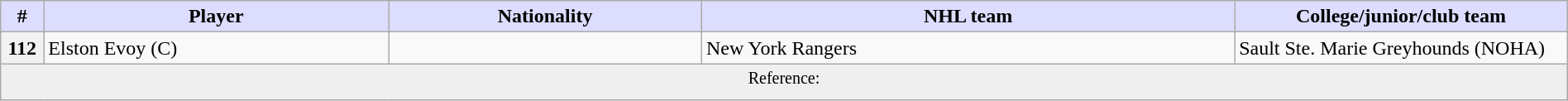<table class="wikitable" style="width: 100%">
<tr>
<th style="background:#ddf; width:2.75%;">#</th>
<th style="background:#ddf; width:22.0%;">Player</th>
<th style="background:#ddf; width:20.0%;">Nationality</th>
<th style="background:#ddf; width:34.0%;">NHL team</th>
<th style="background:#ddf; width:100.0%;">College/junior/club team</th>
</tr>
<tr>
<th>112</th>
<td>Elston Evoy (C)</td>
<td></td>
<td>New York Rangers</td>
<td>Sault Ste. Marie Greyhounds (NOHA)</td>
</tr>
<tr>
<td align=center colspan="6" bgcolor="#efefef"><sup>Reference: </sup></td>
</tr>
</table>
